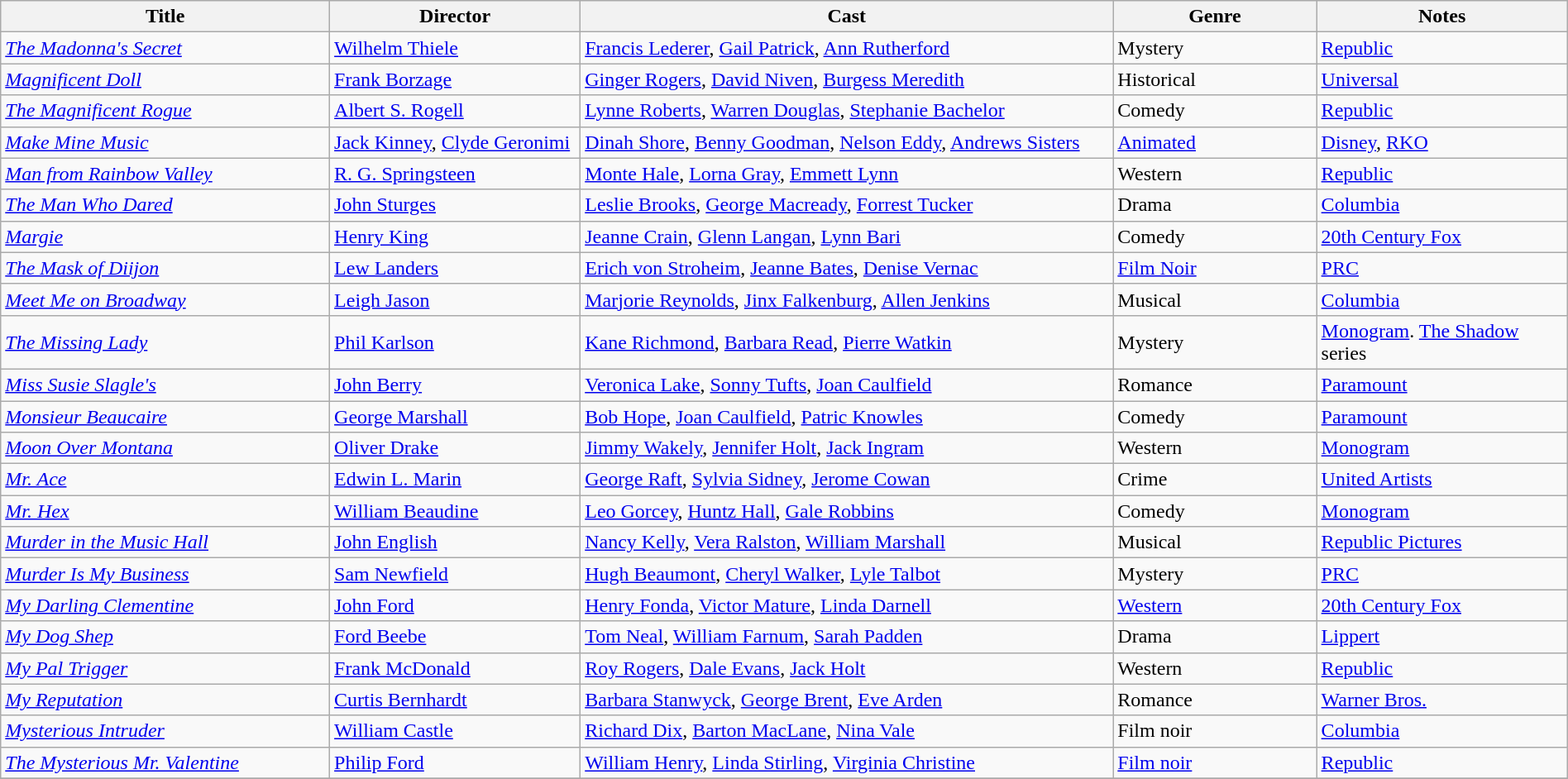<table class="wikitable" style="width:100%;">
<tr>
<th style="width:21%;">Title</th>
<th style="width:16%;">Director</th>
<th style="width:34%;">Cast</th>
<th style="width:13%;">Genre</th>
<th style="width:16%;">Notes</th>
</tr>
<tr>
<td><em><a href='#'>The Madonna's Secret</a></em></td>
<td><a href='#'>Wilhelm Thiele</a></td>
<td><a href='#'>Francis Lederer</a>, <a href='#'>Gail Patrick</a>, <a href='#'>Ann Rutherford</a></td>
<td>Mystery</td>
<td><a href='#'>Republic</a></td>
</tr>
<tr>
<td><em><a href='#'>Magnificent Doll</a></em></td>
<td><a href='#'>Frank Borzage</a></td>
<td><a href='#'>Ginger Rogers</a>, <a href='#'>David Niven</a>, <a href='#'>Burgess Meredith</a></td>
<td>Historical</td>
<td><a href='#'>Universal</a></td>
</tr>
<tr>
<td><em><a href='#'>The Magnificent Rogue</a></em></td>
<td><a href='#'>Albert S. Rogell</a></td>
<td><a href='#'>Lynne Roberts</a>, <a href='#'>Warren Douglas</a>, <a href='#'>Stephanie Bachelor</a></td>
<td>Comedy</td>
<td><a href='#'>Republic</a></td>
</tr>
<tr>
<td><em><a href='#'>Make Mine Music</a></em></td>
<td><a href='#'>Jack Kinney</a>, <a href='#'>Clyde Geronimi</a></td>
<td><a href='#'>Dinah Shore</a>, <a href='#'>Benny Goodman</a>, <a href='#'>Nelson Eddy</a>, <a href='#'>Andrews Sisters</a></td>
<td><a href='#'>Animated</a></td>
<td><a href='#'>Disney</a>, <a href='#'>RKO</a></td>
</tr>
<tr>
<td><em><a href='#'>Man from Rainbow Valley</a></em></td>
<td><a href='#'>R. G. Springsteen</a></td>
<td><a href='#'>Monte Hale</a>, <a href='#'>Lorna Gray</a>, <a href='#'>Emmett Lynn</a></td>
<td>Western</td>
<td><a href='#'>Republic</a></td>
</tr>
<tr>
<td><em><a href='#'>The Man Who Dared</a></em></td>
<td><a href='#'>John Sturges</a></td>
<td><a href='#'>Leslie Brooks</a>, <a href='#'>George Macready</a>, <a href='#'>Forrest Tucker</a></td>
<td>Drama</td>
<td><a href='#'>Columbia</a></td>
</tr>
<tr>
<td><em><a href='#'>Margie</a></em></td>
<td><a href='#'>Henry King</a></td>
<td><a href='#'>Jeanne Crain</a>, <a href='#'>Glenn Langan</a>, <a href='#'>Lynn Bari</a></td>
<td>Comedy</td>
<td><a href='#'>20th Century Fox</a></td>
</tr>
<tr>
<td><em><a href='#'>The Mask of Diijon</a></em></td>
<td><a href='#'>Lew Landers</a></td>
<td><a href='#'>Erich von Stroheim</a>, <a href='#'>Jeanne Bates</a>, <a href='#'>Denise Vernac</a></td>
<td><a href='#'>Film Noir</a></td>
<td><a href='#'>PRC</a></td>
</tr>
<tr>
<td><em><a href='#'>Meet Me on Broadway</a></em></td>
<td><a href='#'>Leigh Jason</a></td>
<td><a href='#'>Marjorie Reynolds</a>, <a href='#'>Jinx Falkenburg</a>, <a href='#'>Allen Jenkins</a></td>
<td>Musical</td>
<td><a href='#'>Columbia</a></td>
</tr>
<tr>
<td><em><a href='#'>The Missing Lady</a></em></td>
<td><a href='#'>Phil Karlson</a></td>
<td><a href='#'>Kane Richmond</a>, <a href='#'>Barbara Read</a>, <a href='#'>Pierre Watkin</a></td>
<td>Mystery</td>
<td><a href='#'>Monogram</a>. <a href='#'>The Shadow</a> series</td>
</tr>
<tr>
<td><em><a href='#'>Miss Susie Slagle's</a></em></td>
<td><a href='#'>John Berry</a></td>
<td><a href='#'>Veronica Lake</a>, <a href='#'>Sonny Tufts</a>, <a href='#'>Joan Caulfield</a></td>
<td>Romance</td>
<td><a href='#'>Paramount</a></td>
</tr>
<tr>
<td><em><a href='#'>Monsieur Beaucaire</a></em></td>
<td><a href='#'>George Marshall</a></td>
<td><a href='#'>Bob Hope</a>, <a href='#'>Joan Caulfield</a>, <a href='#'>Patric Knowles</a></td>
<td>Comedy</td>
<td><a href='#'>Paramount</a></td>
</tr>
<tr>
<td><em><a href='#'>Moon Over Montana</a></em></td>
<td><a href='#'>Oliver Drake</a></td>
<td><a href='#'>Jimmy Wakely</a>, <a href='#'>Jennifer Holt</a>, <a href='#'>Jack Ingram</a></td>
<td>Western</td>
<td><a href='#'>Monogram</a></td>
</tr>
<tr>
<td><em><a href='#'>Mr. Ace</a></em></td>
<td><a href='#'>Edwin L. Marin</a></td>
<td><a href='#'>George Raft</a>, <a href='#'>Sylvia Sidney</a>, <a href='#'>Jerome Cowan</a></td>
<td>Crime</td>
<td><a href='#'>United Artists</a></td>
</tr>
<tr>
<td><em><a href='#'>Mr. Hex</a></em></td>
<td><a href='#'>William Beaudine</a></td>
<td><a href='#'>Leo Gorcey</a>, <a href='#'>Huntz Hall</a>, <a href='#'>Gale Robbins</a></td>
<td>Comedy</td>
<td><a href='#'>Monogram</a></td>
</tr>
<tr>
<td><em><a href='#'>Murder in the Music Hall</a></em></td>
<td><a href='#'>John English</a></td>
<td><a href='#'>Nancy Kelly</a>, <a href='#'>Vera Ralston</a>, <a href='#'>William Marshall</a></td>
<td>Musical</td>
<td><a href='#'>Republic Pictures</a></td>
</tr>
<tr>
<td><em><a href='#'>Murder Is My Business</a></em></td>
<td><a href='#'>Sam Newfield</a></td>
<td><a href='#'>Hugh Beaumont</a>, <a href='#'>Cheryl Walker</a>, <a href='#'>Lyle Talbot</a></td>
<td>Mystery</td>
<td><a href='#'>PRC</a></td>
</tr>
<tr>
<td><em><a href='#'>My Darling Clementine</a></em></td>
<td><a href='#'>John Ford</a></td>
<td><a href='#'>Henry Fonda</a>, <a href='#'>Victor Mature</a>,  <a href='#'>Linda Darnell</a></td>
<td><a href='#'>Western</a></td>
<td><a href='#'>20th Century Fox</a></td>
</tr>
<tr>
<td><em><a href='#'>My Dog Shep</a></em></td>
<td><a href='#'>Ford Beebe</a></td>
<td><a href='#'>Tom Neal</a>, <a href='#'>William Farnum</a>, <a href='#'>Sarah Padden</a></td>
<td>Drama</td>
<td><a href='#'>Lippert</a></td>
</tr>
<tr>
<td><em><a href='#'>My Pal Trigger</a></em></td>
<td><a href='#'>Frank McDonald</a></td>
<td><a href='#'>Roy Rogers</a>, <a href='#'>Dale Evans</a>, <a href='#'>Jack Holt</a></td>
<td>Western</td>
<td><a href='#'>Republic</a></td>
</tr>
<tr>
<td><em><a href='#'>My Reputation</a></em></td>
<td><a href='#'>Curtis Bernhardt</a></td>
<td><a href='#'>Barbara Stanwyck</a>, <a href='#'>George Brent</a>, <a href='#'>Eve Arden</a></td>
<td>Romance</td>
<td><a href='#'>Warner Bros.</a></td>
</tr>
<tr>
<td><em><a href='#'>Mysterious Intruder</a></em></td>
<td><a href='#'>William Castle</a></td>
<td><a href='#'>Richard Dix</a>, <a href='#'>Barton MacLane</a>, <a href='#'>Nina Vale</a></td>
<td>Film noir</td>
<td><a href='#'>Columbia</a></td>
</tr>
<tr>
<td><em><a href='#'>The Mysterious Mr. Valentine</a></em></td>
<td><a href='#'>Philip Ford</a></td>
<td><a href='#'>William Henry</a>, <a href='#'>Linda Stirling</a>, <a href='#'>Virginia Christine</a></td>
<td><a href='#'>Film noir</a></td>
<td><a href='#'>Republic</a></td>
</tr>
<tr>
</tr>
</table>
